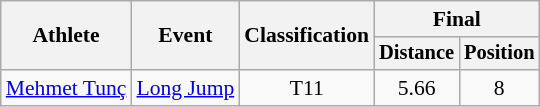<table class=wikitable style="font-size:90%">
<tr>
<th rowspan="2">Athlete</th>
<th rowspan="2">Event</th>
<th rowspan="2">Classification</th>
<th colspan="2">Final</th>
</tr>
<tr style="font-size:95%">
<th>Distance</th>
<th>Position</th>
</tr>
<tr align=center>
<td align=left><a href='#'>Mehmet Tunç</a></td>
<td align=left><a href='#'>Long Jump</a></td>
<td>T11</td>
<td>5.66</td>
<td>8</td>
</tr>
</table>
